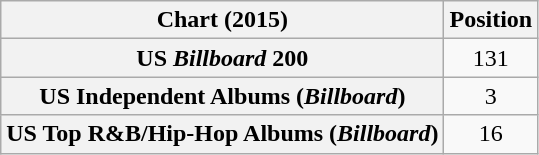<table class="wikitable sortable plainrowheaders" style="text-align:center">
<tr>
<th scope="col">Chart (2015)</th>
<th scope="col">Position</th>
</tr>
<tr>
<th scope="row">US <em>Billboard</em> 200</th>
<td style="text-align:center;">131</td>
</tr>
<tr>
<th scope="row">US Independent Albums (<em>Billboard</em>)</th>
<td style="text-align:center;">3</td>
</tr>
<tr>
<th scope="row">US Top R&B/Hip-Hop Albums (<em>Billboard</em>)</th>
<td style="text-align:center;">16</td>
</tr>
</table>
